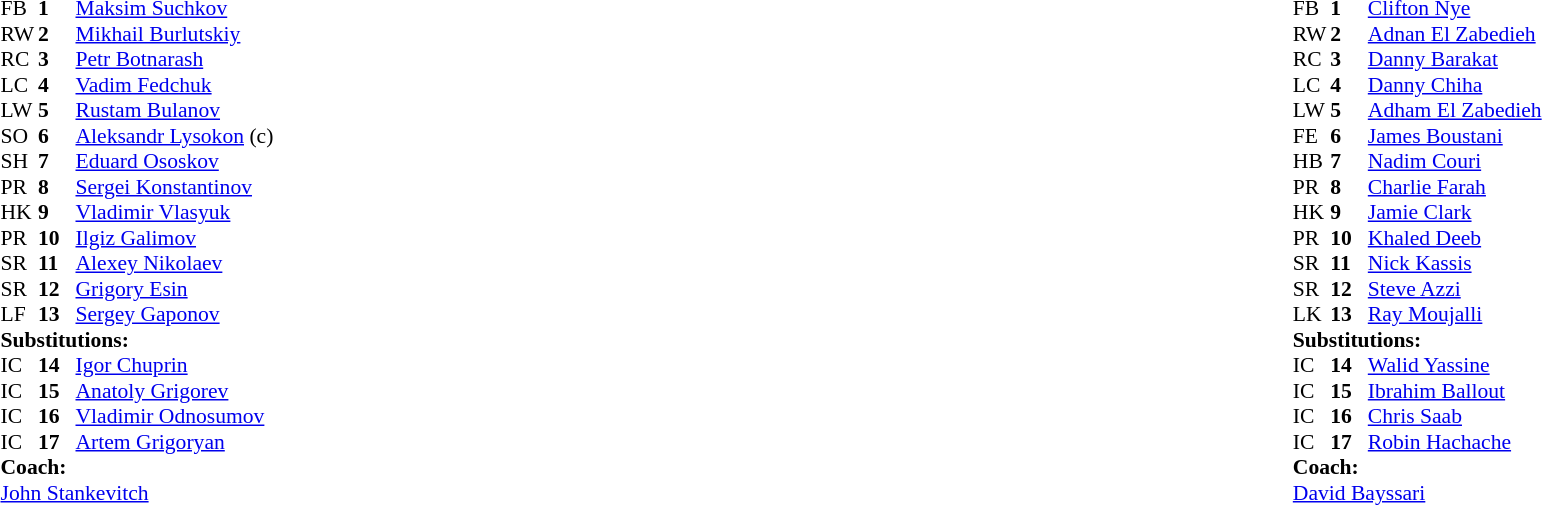<table width="100%">
<tr>
<td valign="top" width="50%"><br><table style="font-size: 90%" cellspacing="0" cellpadding="0">
<tr>
<th width="25"></th>
<th width="25"></th>
</tr>
<tr>
<td>FB</td>
<td><strong>1</strong></td>
<td><a href='#'>Maksim Suchkov</a></td>
</tr>
<tr>
<td>RW</td>
<td><strong>2</strong></td>
<td><a href='#'>Mikhail Burlutskiy</a></td>
</tr>
<tr>
<td>RC</td>
<td><strong>3</strong></td>
<td><a href='#'>Petr Botnarash</a></td>
</tr>
<tr>
<td>LC</td>
<td><strong>4</strong></td>
<td><a href='#'>Vadim Fedchuk</a></td>
</tr>
<tr>
<td>LW</td>
<td><strong>5</strong></td>
<td><a href='#'>Rustam Bulanov</a></td>
</tr>
<tr>
<td>SO</td>
<td><strong>6</strong></td>
<td><a href='#'>Aleksandr Lysokon</a> (c)</td>
</tr>
<tr>
<td>SH</td>
<td><strong>7</strong></td>
<td><a href='#'>Eduard Ososkov</a></td>
</tr>
<tr>
<td>PR</td>
<td><strong>8</strong></td>
<td><a href='#'>Sergei Konstantinov</a></td>
</tr>
<tr>
<td>HK</td>
<td><strong>9</strong></td>
<td><a href='#'>Vladimir Vlasyuk</a></td>
</tr>
<tr>
<td>PR</td>
<td><strong>10</strong></td>
<td><a href='#'>Ilgiz Galimov</a></td>
</tr>
<tr>
<td>SR</td>
<td><strong>11</strong></td>
<td><a href='#'>Alexey Nikolaev</a></td>
</tr>
<tr>
<td>SR</td>
<td><strong>12</strong></td>
<td><a href='#'>Grigory Esin</a></td>
</tr>
<tr>
<td>LF</td>
<td><strong>13</strong></td>
<td><a href='#'>Sergey Gaponov</a></td>
</tr>
<tr>
<td colspan=3><strong>Substitutions:</strong></td>
</tr>
<tr>
<td>IC</td>
<td><strong>14</strong></td>
<td><a href='#'>Igor Chuprin</a></td>
</tr>
<tr>
<td>IC</td>
<td><strong>15</strong></td>
<td><a href='#'>Anatoly Grigorev</a></td>
</tr>
<tr>
<td>IC</td>
<td><strong>16</strong></td>
<td><a href='#'>Vladimir Odnosumov</a></td>
</tr>
<tr>
<td>IC</td>
<td><strong>17</strong></td>
<td><a href='#'>Artem Grigoryan</a></td>
</tr>
<tr>
<td colspan=3><strong>Coach:</strong></td>
</tr>
<tr>
<td colspan="4"> <a href='#'>John Stankevitch</a></td>
</tr>
</table>
</td>
<td valign="top" width="50%"><br><table style="font-size: 90%" cellspacing="0" cellpadding="0" align="center">
<tr>
<th width="25"></th>
<th width="25"></th>
</tr>
<tr>
<td>FB</td>
<td><strong>1</strong></td>
<td><a href='#'>Clifton Nye</a></td>
</tr>
<tr>
<td>RW</td>
<td><strong>2</strong></td>
<td><a href='#'>Adnan El Zabedieh</a></td>
</tr>
<tr>
<td>RC</td>
<td><strong>3</strong></td>
<td><a href='#'>Danny Barakat</a></td>
</tr>
<tr>
<td>LC</td>
<td><strong>4</strong></td>
<td><a href='#'>Danny Chiha</a></td>
</tr>
<tr>
<td>LW</td>
<td><strong>5</strong></td>
<td><a href='#'>Adham El Zabedieh</a></td>
</tr>
<tr>
<td>FE</td>
<td><strong>6</strong></td>
<td><a href='#'>James Boustani</a></td>
</tr>
<tr>
<td>HB</td>
<td><strong>7</strong></td>
<td><a href='#'>Nadim Couri</a></td>
</tr>
<tr>
<td>PR</td>
<td><strong>8</strong></td>
<td><a href='#'>Charlie Farah</a></td>
</tr>
<tr>
<td>HK</td>
<td><strong>9</strong></td>
<td><a href='#'>Jamie Clark</a></td>
</tr>
<tr>
<td>PR</td>
<td><strong>10</strong></td>
<td><a href='#'>Khaled Deeb</a></td>
</tr>
<tr>
<td>SR</td>
<td><strong>11</strong></td>
<td><a href='#'>Nick Kassis</a></td>
</tr>
<tr>
<td>SR</td>
<td><strong>12</strong></td>
<td><a href='#'>Steve Azzi</a></td>
</tr>
<tr>
<td>LK</td>
<td><strong>13</strong></td>
<td><a href='#'>Ray Moujalli</a></td>
</tr>
<tr>
<td colspan=3><strong>Substitutions:</strong></td>
</tr>
<tr>
<td>IC</td>
<td><strong>14</strong></td>
<td><a href='#'>Walid Yassine</a></td>
</tr>
<tr>
<td>IC</td>
<td><strong>15</strong></td>
<td><a href='#'>Ibrahim Ballout</a></td>
</tr>
<tr>
<td>IC</td>
<td><strong>16</strong></td>
<td><a href='#'>Chris Saab</a></td>
</tr>
<tr>
<td>IC</td>
<td><strong>17</strong></td>
<td><a href='#'>Robin Hachache</a></td>
</tr>
<tr>
<td colspan=3><strong>Coach:</strong></td>
</tr>
<tr>
<td colspan="4"> <a href='#'>David Bayssari</a></td>
</tr>
</table>
</td>
</tr>
</table>
